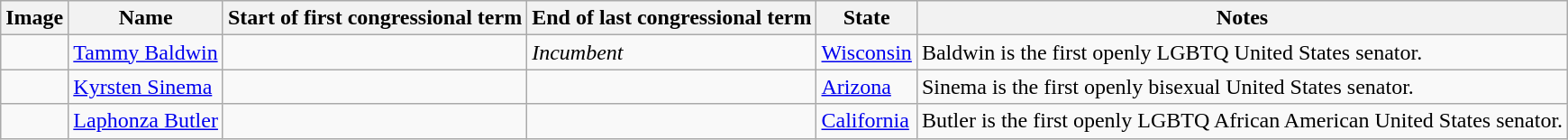<table class="wikitable sortable">
<tr>
<th>Image</th>
<th>Name</th>
<th>Start of first congressional term</th>
<th>End of last congressional term</th>
<th>State</th>
<th class="unsortable">Notes</th>
</tr>
<tr>
<td></td>
<td><a href='#'>Tammy Baldwin</a></td>
<td></td>
<td><em>Incumbent</em></td>
<td><a href='#'>Wisconsin</a></td>
<td>Baldwin is the first openly LGBTQ United States senator.</td>
</tr>
<tr>
<td></td>
<td><a href='#'>Kyrsten Sinema</a></td>
<td></td>
<td></td>
<td><a href='#'>Arizona</a></td>
<td>Sinema is the first openly bisexual United States senator.</td>
</tr>
<tr>
<td></td>
<td><a href='#'>Laphonza Butler</a></td>
<td></td>
<td></td>
<td><a href='#'>California</a></td>
<td>Butler is the first openly LGBTQ African American United States senator.</td>
</tr>
</table>
